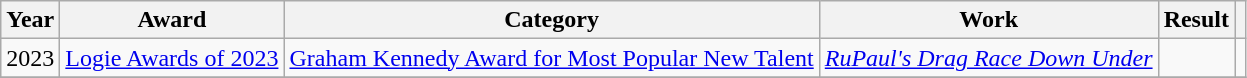<table class="wikitable">
<tr>
<th>Year</th>
<th>Award</th>
<th>Category</th>
<th>Work</th>
<th>Result</th>
<th></th>
</tr>
<tr>
<td>2023</td>
<td><a href='#'>Logie Awards of 2023</a></td>
<td><a href='#'>Graham Kennedy Award for Most Popular New Talent</a></td>
<td><em><a href='#'>RuPaul's Drag Race Down Under</a></em></td>
<td></td>
<td></td>
</tr>
<tr>
</tr>
</table>
